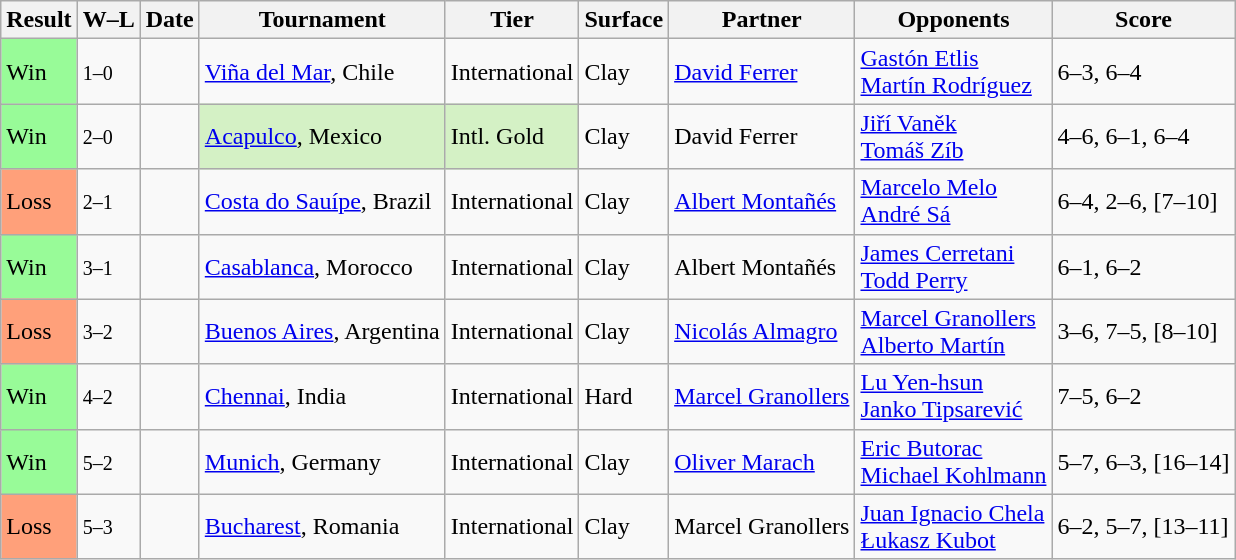<table class="sortable wikitable">
<tr>
<th>Result</th>
<th class="unsortable">W–L</th>
<th>Date</th>
<th>Tournament</th>
<th>Tier</th>
<th>Surface</th>
<th>Partner</th>
<th>Opponents</th>
<th class="unsortable">Score</th>
</tr>
<tr>
<td bgcolor=98FB98>Win</td>
<td><small>1–0</small></td>
<td><a href='#'></a></td>
<td><a href='#'>Viña del Mar</a>, Chile</td>
<td>International</td>
<td>Clay</td>
<td> <a href='#'>David Ferrer</a></td>
<td> <a href='#'>Gastón Etlis</a><br> <a href='#'>Martín Rodríguez</a></td>
<td>6–3, 6–4</td>
</tr>
<tr>
<td bgcolor=98FB98>Win</td>
<td><small>2–0</small></td>
<td><a href='#'></a></td>
<td style="background:#D4F1C5;"><a href='#'>Acapulco</a>, Mexico</td>
<td style="background:#D4F1C5;">Intl. Gold</td>
<td>Clay</td>
<td> David Ferrer</td>
<td> <a href='#'>Jiří Vaněk</a><br> <a href='#'>Tomáš Zíb</a></td>
<td>4–6, 6–1, 6–4</td>
</tr>
<tr>
<td bgcolor=FFA07A>Loss</td>
<td><small>2–1</small></td>
<td><a href='#'></a></td>
<td><a href='#'>Costa do Sauípe</a>, Brazil</td>
<td>International</td>
<td>Clay</td>
<td> <a href='#'>Albert Montañés</a></td>
<td> <a href='#'>Marcelo Melo</a><br> <a href='#'>André Sá</a></td>
<td>6–4, 2–6, [7–10]</td>
</tr>
<tr>
<td bgcolor=98FB98>Win</td>
<td><small>3–1</small></td>
<td><a href='#'></a></td>
<td><a href='#'>Casablanca</a>, Morocco</td>
<td>International</td>
<td>Clay</td>
<td> Albert Montañés</td>
<td> <a href='#'>James Cerretani</a><br> <a href='#'>Todd Perry</a></td>
<td>6–1, 6–2</td>
</tr>
<tr>
<td bgcolor=FFA07A>Loss</td>
<td><small>3–2</small></td>
<td><a href='#'></a></td>
<td><a href='#'>Buenos Aires</a>, Argentina</td>
<td>International</td>
<td>Clay</td>
<td> <a href='#'>Nicolás Almagro</a></td>
<td> <a href='#'>Marcel Granollers</a><br> <a href='#'>Alberto Martín</a></td>
<td>3–6, 7–5, [8–10]</td>
</tr>
<tr>
<td bgcolor=98FB98>Win</td>
<td><small>4–2</small></td>
<td><a href='#'></a></td>
<td><a href='#'>Chennai</a>, India</td>
<td>International</td>
<td>Hard</td>
<td> <a href='#'>Marcel Granollers</a></td>
<td> <a href='#'>Lu Yen-hsun</a><br> <a href='#'>Janko Tipsarević</a></td>
<td>7–5, 6–2</td>
</tr>
<tr>
<td bgcolor=98FB98>Win</td>
<td><small>5–2</small></td>
<td><a href='#'></a></td>
<td><a href='#'>Munich</a>, Germany</td>
<td>International</td>
<td>Clay</td>
<td> <a href='#'>Oliver Marach</a></td>
<td> <a href='#'>Eric Butorac</a><br> <a href='#'>Michael Kohlmann</a></td>
<td>5–7, 6–3, [16–14]</td>
</tr>
<tr>
<td bgcolor=FFA07A>Loss</td>
<td><small>5–3</small></td>
<td><a href='#'></a></td>
<td><a href='#'>Bucharest</a>, Romania</td>
<td>International</td>
<td>Clay</td>
<td> Marcel Granollers</td>
<td> <a href='#'>Juan Ignacio Chela</a><br> <a href='#'>Łukasz Kubot</a></td>
<td>6–2, 5–7, [13–11]</td>
</tr>
</table>
